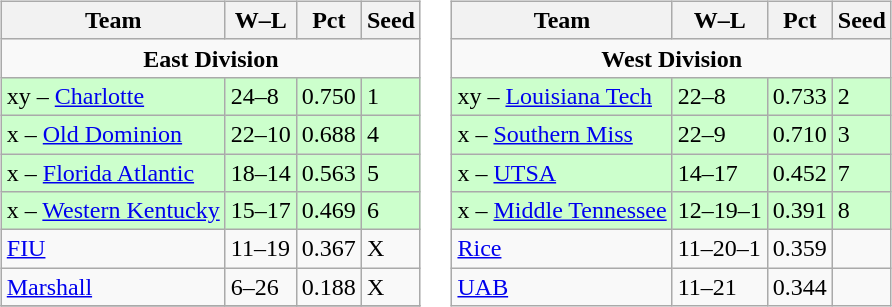<table>
<tr>
<td><br><table class="wikitable">
<tr>
<th>Team</th>
<th>W–L</th>
<th>Pct</th>
<th>Seed<br></th>
</tr>
<tr>
<td colspan="7" align="center"><strong>East Division</strong></td>
</tr>
<tr bgcolor=ccffcc>
<td>xy – <a href='#'>Charlotte</a></td>
<td>24–8</td>
<td>0.750</td>
<td>1</td>
</tr>
<tr bgcolor=ccffcc>
<td>x – <a href='#'>Old Dominion</a></td>
<td>22–10</td>
<td>0.688</td>
<td>4</td>
</tr>
<tr bgcolor=ccffcc>
<td>x – <a href='#'>Florida Atlantic</a></td>
<td>18–14</td>
<td>0.563</td>
<td>5</td>
</tr>
<tr bgcolor=ccffcc>
<td>x – <a href='#'>Western Kentucky</a></td>
<td>15–17</td>
<td>0.469</td>
<td>6</td>
</tr>
<tr>
<td><a href='#'>FIU</a></td>
<td>11–19</td>
<td>0.367</td>
<td>X</td>
</tr>
<tr>
<td><a href='#'>Marshall</a></td>
<td>6–26</td>
<td>0.188</td>
<td>X</td>
</tr>
<tr bgcolor=>
</tr>
</table>
</td>
<td><br><table class="wikitable">
<tr>
<th>Team</th>
<th>W–L</th>
<th>Pct</th>
<th>Seed</th>
</tr>
<tr>
<td colspan="7" align="center"><strong>West Division</strong></td>
</tr>
<tr bgcolor=ccffcc>
<td>xy – <a href='#'>Louisiana Tech</a></td>
<td>22–8</td>
<td>0.733</td>
<td>2</td>
</tr>
<tr bgcolor=ccffcc>
<td>x – <a href='#'>Southern Miss</a></td>
<td>22–9</td>
<td>0.710</td>
<td>3</td>
</tr>
<tr bgcolor=ccffcc>
<td>x – <a href='#'>UTSA</a></td>
<td>14–17</td>
<td>0.452</td>
<td>7</td>
</tr>
<tr bgcolor=ccffcc>
<td>x – <a href='#'>Middle Tennessee</a></td>
<td>12–19–1</td>
<td>0.391</td>
<td>8</td>
</tr>
<tr>
<td><a href='#'>Rice</a></td>
<td>11–20–1</td>
<td>0.359</td>
<td></td>
</tr>
<tr>
<td><a href='#'>UAB</a></td>
<td>11–21</td>
<td>0.344</td>
<td></td>
</tr>
</table>
</td>
</tr>
</table>
